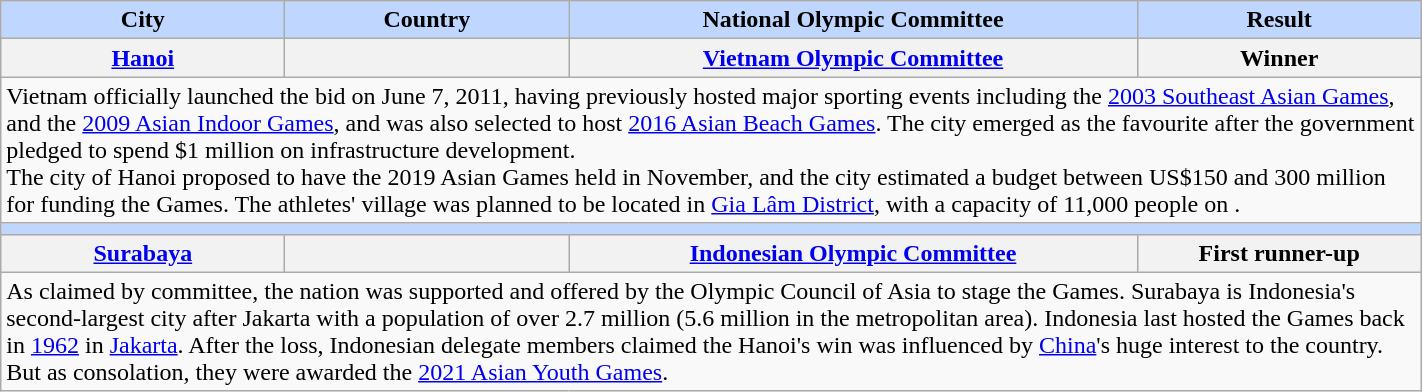<table class=wikitable style="width:75%">
<tr>
<th style="background-color:#BFD7FF" width="20%">City</th>
<th style="background-color:#BFD7FF" width="20%">Country</th>
<th style="background-color:#BFD7FF" width="40%">National Olympic Committee</th>
<th style="background-color:#BFD7FF" width="20%">Result</th>
</tr>
<tr>
<th style="text-align:center"><a href='#'>Hanoi</a></th>
<th></th>
<th style="text-align:center"><a href='#'>Vietnam Olympic Committee</a></th>
<th style="text-align:center">Winner</th>
</tr>
<tr>
<td colspan=4>Vietnam officially launched the bid on June 7, 2011, having previously hosted major sporting events including the <a href='#'>2003 Southeast Asian Games</a>, and the <a href='#'>2009 Asian Indoor Games</a>, and was also selected to host <a href='#'>2016 Asian Beach Games</a>. The city emerged as the favourite after the government pledged to spend $1 million on infrastructure development.<br>The city of Hanoi proposed to have the 2019 Asian Games held in November, and the city estimated a budget between US$150 and 300 million for funding the Games. The athletes' village was planned to be located in <a href='#'>Gia Lâm District</a>, with a capacity of 11,000 people on .</td>
</tr>
<tr>
<td colspan=5 style="background-color:#BFD7FF"></td>
</tr>
<tr>
<th style="text-align:center"><a href='#'>Surabaya</a></th>
<th></th>
<th style="text-align:center"><a href='#'>Indonesian Olympic Committee</a></th>
<th style="text-align:center">First runner-up</th>
</tr>
<tr>
<td colspan=4>As claimed by committee, the nation was supported and offered by the Olympic Council of Asia to stage the Games. Surabaya is Indonesia's second-largest city after Jakarta with a population of over 2.7 million (5.6 million in the metropolitan area). Indonesia last hosted the Games back in <a href='#'>1962</a> in <a href='#'>Jakarta</a>. After the loss, Indonesian delegate members claimed the Hanoi's win was influenced by <a href='#'>China</a>'s huge interest to the country. But as consolation, they were awarded the <a href='#'>2021 Asian Youth Games</a>.</td>
</tr>
</table>
